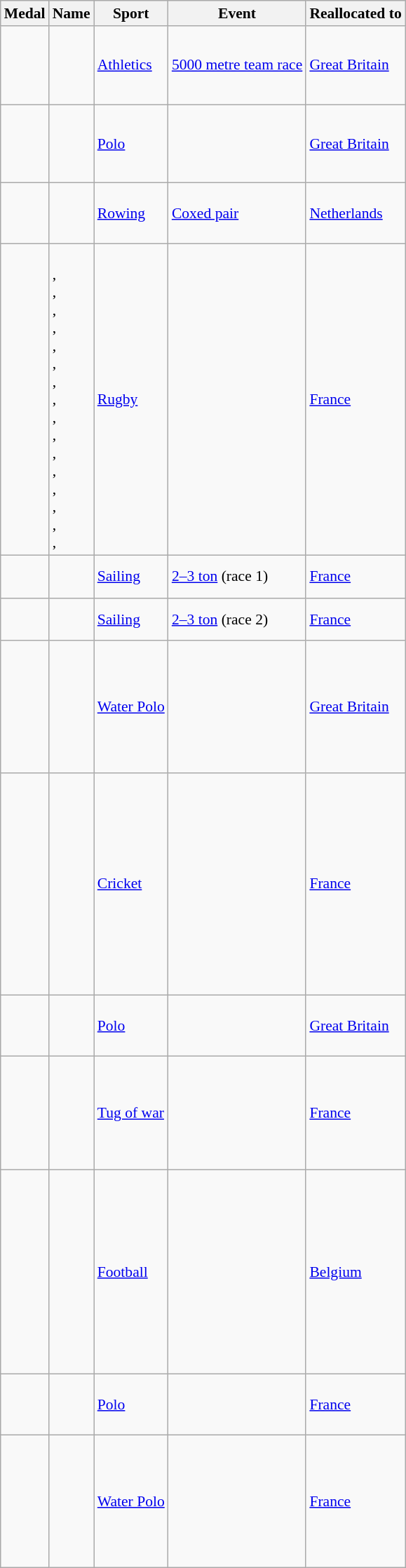<table class="wikitable sortable" style="font-size:90%">
<tr>
<th>Medal</th>
<th>Name</th>
<th>Sport</th>
<th>Event</th>
<th>Reallocated to</th>
</tr>
<tr>
<td></td>
<td> <br> <br> <br> <br></td>
<td><a href='#'>Athletics</a></td>
<td><a href='#'>5000 metre team race</a></td>
<td><a href='#'>Great Britain</a></td>
</tr>
<tr>
<td></td>
<td> <br> <br> <br><br></td>
<td><a href='#'>Polo</a></td>
<td></td>
<td><a href='#'>Great Britain</a></td>
</tr>
<tr>
<td></td>
<td> <br> <br> <br></td>
<td><a href='#'>Rowing</a></td>
<td><a href='#'>Coxed pair</a></td>
<td><a href='#'>Netherlands</a></td>
</tr>
<tr>
<td></td>
<td><br>,<br>
,<br> 
,<br> 
,<br> 
,<br> 
,<br> 
,<br>
,<br>
,<br>
,<br> 
,<br>
,<br>
,<br> 
,<br> 
,<br> 
,<br> 
</td>
<td><a href='#'>Rugby</a></td>
<td></td>
<td><a href='#'>France</a></td>
</tr>
<tr>
<td></td>
<td> <br> <br></td>
<td><a href='#'>Sailing</a></td>
<td><a href='#'>2–3 ton</a> (race 1)</td>
<td><a href='#'>France</a></td>
</tr>
<tr>
<td></td>
<td> <br> <br></td>
<td><a href='#'>Sailing</a></td>
<td><a href='#'>2–3 ton</a> (race 2)</td>
<td><a href='#'>France</a></td>
</tr>
<tr>
<td></td>
<td><br><br>
<br>
<br>
<br>
<br>
<br>
</td>
<td><a href='#'>Water Polo</a></td>
<td></td>
<td><a href='#'>Great Britain</a></td>
</tr>
<tr>
<td></td>
<td><br><br>
<br>
<br>
<br>
<br>
<br>
<br>
<br>
<br>
<br>
<br>
</td>
<td><a href='#'>Cricket</a></td>
<td></td>
<td><a href='#'>France</a></td>
</tr>
<tr>
<td></td>
<td> <br> <br> <br></td>
<td><a href='#'>Polo</a></td>
<td></td>
<td><a href='#'>Great Britain</a></td>
</tr>
<tr>
<td></td>
<td><br><br>
<br>
<br>
<br>
<br>
</td>
<td><a href='#'>Tug of war</a></td>
<td></td>
<td><a href='#'>France</a></td>
</tr>
<tr>
<td></td>
<td><br><br>
<br>
<br>
<br>
<br>
<br>
<br>
<br>
<br>
<br>
</td>
<td><a href='#'>Football</a></td>
<td></td>
<td><a href='#'>Belgium</a></td>
</tr>
<tr>
<td></td>
<td> <br> <br> <br></td>
<td><a href='#'>Polo</a></td>
<td></td>
<td><a href='#'>France</a></td>
</tr>
<tr>
<td><br></td>
<td><br><br>
<br>
<br>
<br>
<br>
<br>
</td>
<td><a href='#'>Water Polo</a></td>
<td></td>
<td><a href='#'>France</a></td>
</tr>
</table>
